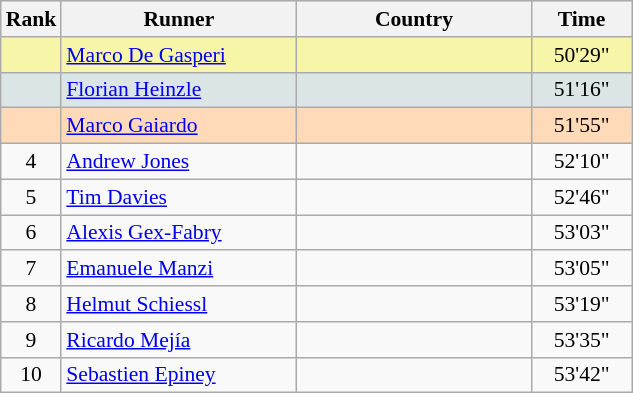<table class="wikitable" style="text-align:center; font-size: 90%; border: gray solid 1px;border-collapse:collapse;">
<tr bgcolor="#E4E4E4">
<th style="border-bottom:1px solid #AAAAAA" width=10>Rank</th>
<th style="border-bottom:1px solid #AAAAAA" width=150>Runner</th>
<th style="border-bottom:1px solid #AAAAAA" width=150>Country</th>
<th style="border-bottom:1px solid #AAAAAA" width=60>Time</th>
</tr>
<tr bgcolor=F7F6A8>
<td></td>
<td align=left><a href='#'>Marco De Gasperi</a></td>
<td align=left></td>
<td>50'29"</td>
</tr>
<tr bgcolor=DCE5E5>
<td></td>
<td align=left><a href='#'>Florian Heinzle</a></td>
<td align=left></td>
<td>51'16"</td>
</tr>
<tr bgcolor=FFDAB9>
<td></td>
<td align=left><a href='#'>Marco Gaiardo</a></td>
<td align=left></td>
<td>51'55"</td>
</tr>
<tr>
<td>4</td>
<td align=left><a href='#'>Andrew Jones</a></td>
<td align=left></td>
<td>52'10"</td>
</tr>
<tr>
<td>5</td>
<td align=left><a href='#'>Tim Davies</a></td>
<td align=left></td>
<td>52'46"</td>
</tr>
<tr>
<td>6</td>
<td align=left><a href='#'>Alexis Gex-Fabry</a></td>
<td align=left></td>
<td>53'03"</td>
</tr>
<tr>
<td>7</td>
<td align=left><a href='#'>Emanuele Manzi</a></td>
<td align=left></td>
<td>53'05"</td>
</tr>
<tr>
<td>8</td>
<td align=left><a href='#'>Helmut Schiessl</a></td>
<td align=left></td>
<td>53'19"</td>
</tr>
<tr>
<td>9</td>
<td align=left><a href='#'>Ricardo Mejía</a></td>
<td align=left></td>
<td>53'35"</td>
</tr>
<tr>
<td>10</td>
<td align=left><a href='#'>Sebastien Epiney</a></td>
<td align=left></td>
<td>53'42"</td>
</tr>
</table>
